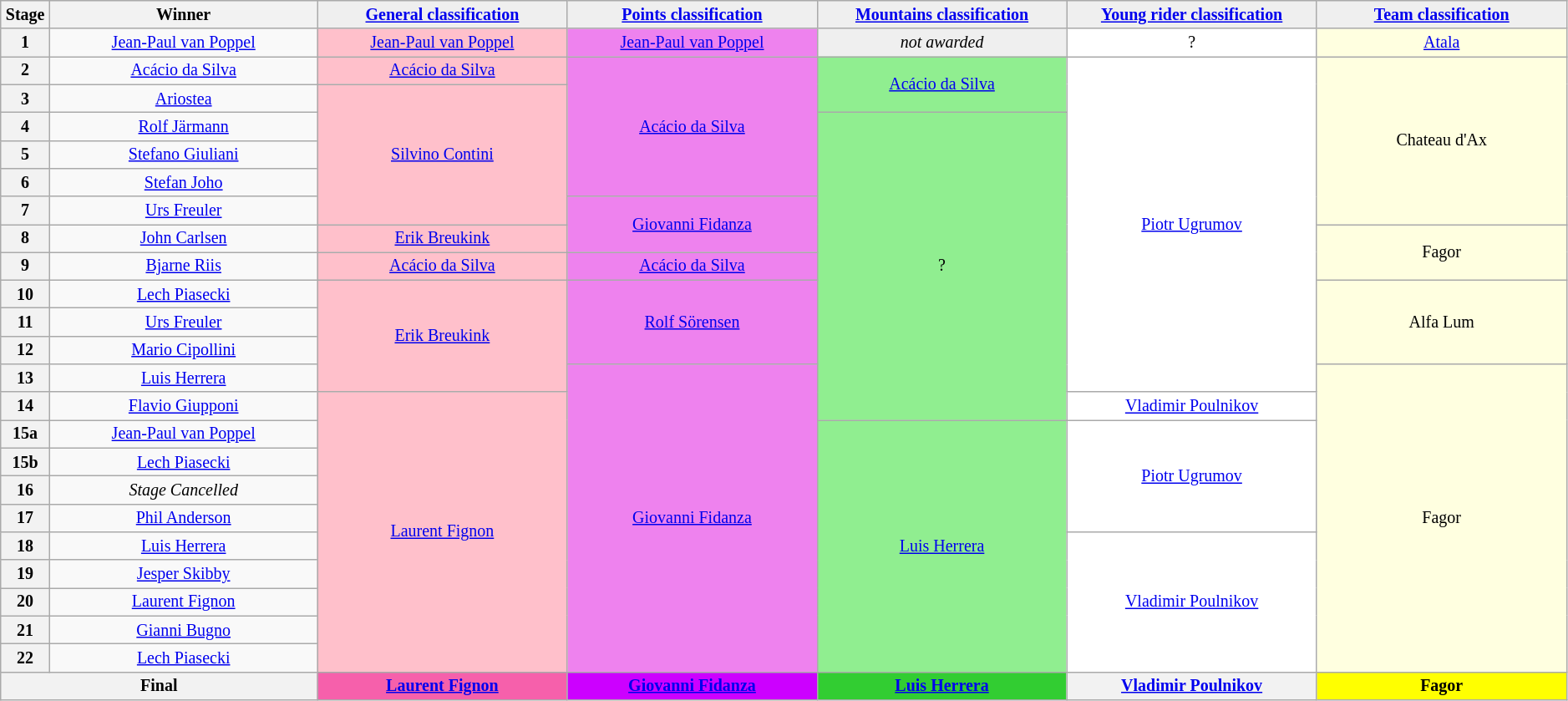<table class="wikitable" style="text-align: center; font-size:smaller;">
<tr style="background:#efefef;">
<th style="width:1%;">Stage</th>
<th style="width:15%;">Winner</th>
<th style="background:#efefef; width:14%;"><a href='#'>General classification</a><br></th>
<th style="background:#efefef; width:14%;"><a href='#'>Points classification</a><br></th>
<th style="background:#efefef; width:14%;"><a href='#'>Mountains classification</a><br></th>
<th style="background:#efefef; width:14%;"><a href='#'>Young rider classification</a><br></th>
<th style="background:#efefef; width:14%;"><a href='#'>Team classification</a></th>
</tr>
<tr>
<th>1</th>
<td><a href='#'>Jean-Paul van Poppel</a></td>
<td style="background:pink;" rowspan=1><a href='#'>Jean-Paul van Poppel</a></td>
<td style="background:violet;"><a href='#'>Jean-Paul van Poppel</a></td>
<td style="background:#EFEFEF;" rowspan="1"><em>not awarded</em></td>
<td style="background:white;" rowspan=1>?</td>
<td style="background:lightyellow;"><a href='#'>Atala</a></td>
</tr>
<tr>
<th>2</th>
<td><a href='#'>Acácio da Silva</a></td>
<td style="background:pink;" rowspan=1><a href='#'>Acácio da Silva</a></td>
<td style="background:violet;" rowspan=5><a href='#'>Acácio da Silva</a></td>
<td style="background:lightgreen;" rowspan=2><a href='#'>Acácio da Silva</a></td>
<td style="background:white;" rowspan=12><a href='#'>Piotr Ugrumov</a></td>
<td style="background:lightyellow;" rowspan=6>Chateau d'Ax</td>
</tr>
<tr>
<th>3</th>
<td><a href='#'>Ariostea</a></td>
<td style="background:pink;" rowspan=5><a href='#'>Silvino Contini</a></td>
</tr>
<tr>
<th>4</th>
<td><a href='#'>Rolf Järmann</a></td>
<td style="background:lightgreen;" rowspan=11>?</td>
</tr>
<tr>
<th>5</th>
<td><a href='#'>Stefano Giuliani</a></td>
</tr>
<tr>
<th>6</th>
<td><a href='#'>Stefan Joho</a></td>
</tr>
<tr>
<th>7</th>
<td><a href='#'>Urs Freuler</a></td>
<td style="background:violet;" rowspan=2><a href='#'>Giovanni Fidanza</a></td>
</tr>
<tr>
<th>8</th>
<td><a href='#'>John Carlsen</a></td>
<td style="background:pink;" rowspan=1><a href='#'>Erik Breukink</a></td>
<td style="background:lightyellow;" rowspan=2>Fagor</td>
</tr>
<tr>
<th>9</th>
<td><a href='#'>Bjarne Riis</a></td>
<td style="background:pink;" rowspan=1><a href='#'>Acácio da Silva</a></td>
<td style="background:violet;" rowspan=1><a href='#'>Acácio da Silva</a></td>
</tr>
<tr>
<th>10</th>
<td><a href='#'>Lech Piasecki</a></td>
<td style="background:pink;" rowspan=4><a href='#'>Erik Breukink</a></td>
<td style="background:violet;" rowspan=3><a href='#'>Rolf Sörensen</a></td>
<td style="background:lightyellow;" rowspan=3>Alfa Lum</td>
</tr>
<tr>
<th>11</th>
<td><a href='#'>Urs Freuler</a></td>
</tr>
<tr>
<th>12</th>
<td><a href='#'>Mario Cipollini</a></td>
</tr>
<tr>
<th>13</th>
<td><a href='#'>Luis Herrera</a></td>
<td style="background:violet;" rowspan=11><a href='#'>Giovanni Fidanza</a></td>
<td style="background:lightyellow;" rowspan=11>Fagor</td>
</tr>
<tr>
<th>14</th>
<td><a href='#'>Flavio Giupponi</a></td>
<td style="background:pink;" rowspan=10><a href='#'>Laurent Fignon</a></td>
<td style="background:white;" rowspan=1><a href='#'>Vladimir Poulnikov</a></td>
</tr>
<tr>
<th>15a</th>
<td><a href='#'>Jean-Paul van Poppel</a></td>
<td style="background:lightgreen;" rowspan=9><a href='#'>Luis Herrera</a></td>
<td style="background:white;" rowspan=4><a href='#'>Piotr Ugrumov</a></td>
</tr>
<tr>
<th>15b</th>
<td><a href='#'>Lech Piasecki</a></td>
</tr>
<tr>
<th>16</th>
<td><em>Stage Cancelled</em></td>
</tr>
<tr>
<th>17</th>
<td><a href='#'>Phil Anderson</a></td>
</tr>
<tr>
<th>18</th>
<td><a href='#'>Luis Herrera</a></td>
<td style="background:white;" rowspan=5><a href='#'>Vladimir Poulnikov</a></td>
</tr>
<tr>
<th>19</th>
<td><a href='#'>Jesper Skibby</a></td>
</tr>
<tr>
<th>20</th>
<td><a href='#'>Laurent Fignon</a></td>
</tr>
<tr>
<th>21</th>
<td><a href='#'>Gianni Bugno</a></td>
</tr>
<tr>
<th>22</th>
<td><a href='#'>Lech Piasecki</a></td>
</tr>
<tr>
<th colspan=2><strong>Final</strong></th>
<th style="background:#F660AB;"><strong><a href='#'>Laurent Fignon</a></strong></th>
<th style="background:#c0f;"><strong><a href='#'>Giovanni Fidanza</a></strong></th>
<th style="background:#32CD32;"><strong><a href='#'>Luis Herrera</a></strong></th>
<th style="background:offwhite;"><strong><a href='#'>Vladimir Poulnikov</a></strong></th>
<th style="background:yellow;"><strong>Fagor</strong></th>
</tr>
</table>
